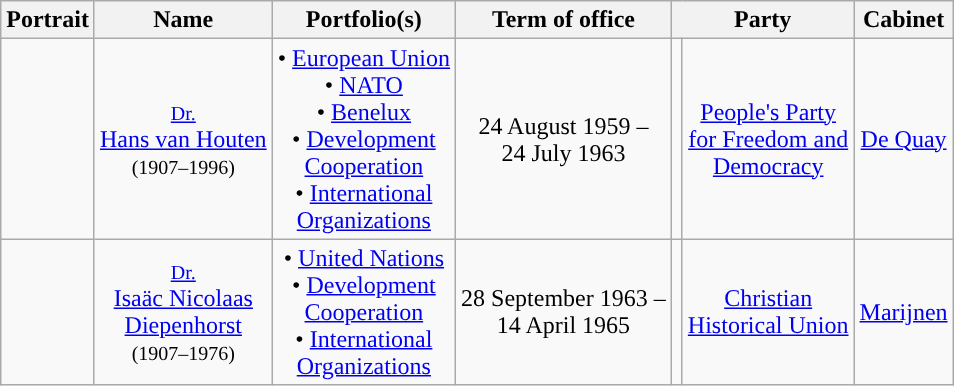<table class="wikitable" style="text-align:center">
<tr>
<th>Portrait</th>
<th>Name<br></th>
<th>Portfolio(s)</th>
<th>Term of office</th>
<th colspan=2>Party</th>
<th>Cabinet</th>
</tr>
<tr>
<td></td>
<td><small><a href='#'>Dr.</a></small> <br> <a href='#'>Hans van Houten</a> <br> <small>(1907–1996)</small></td>
<td>• <a href='#'>European Union</a> <br> • <a href='#'>NATO</a> <br> • <a href='#'>Benelux</a> <br> • <a href='#'>Development <br> Cooperation</a> <br> • <a href='#'>International <br> Organizations</a></td>
<td>24 August 1959 – <br> 24 July 1963</td>
<td style="background:"></td>
<td><a href='#'>People's Party <br> for Freedom and <br> Democracy</a></td>
<td><a href='#'>De Quay</a></td>
</tr>
<tr>
<td></td>
<td><small><a href='#'>Dr.</a></small> <br> <a href='#'>Isaäc Nicolaas <br> Diepenhorst</a> <br> <small>(1907–1976)</small></td>
<td>• <a href='#'>United Nations</a> <br> • <a href='#'>Development <br> Cooperation</a> <br> • <a href='#'>International <br> Organizations</a></td>
<td>28 September 1963 – <br> 14 April 1965</td>
<td style="background:"></td>
<td><a href='#'>Christian <br> Historical Union</a></td>
<td><a href='#'>Marijnen</a></td>
</tr>
</table>
